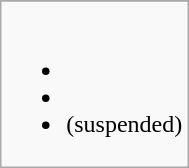<table class="wikitable">
<tr>
</tr>
<tr>
<td valign=top><br><ul><li></li><li></li><li> (suspended)</li></ul></td>
</tr>
</table>
